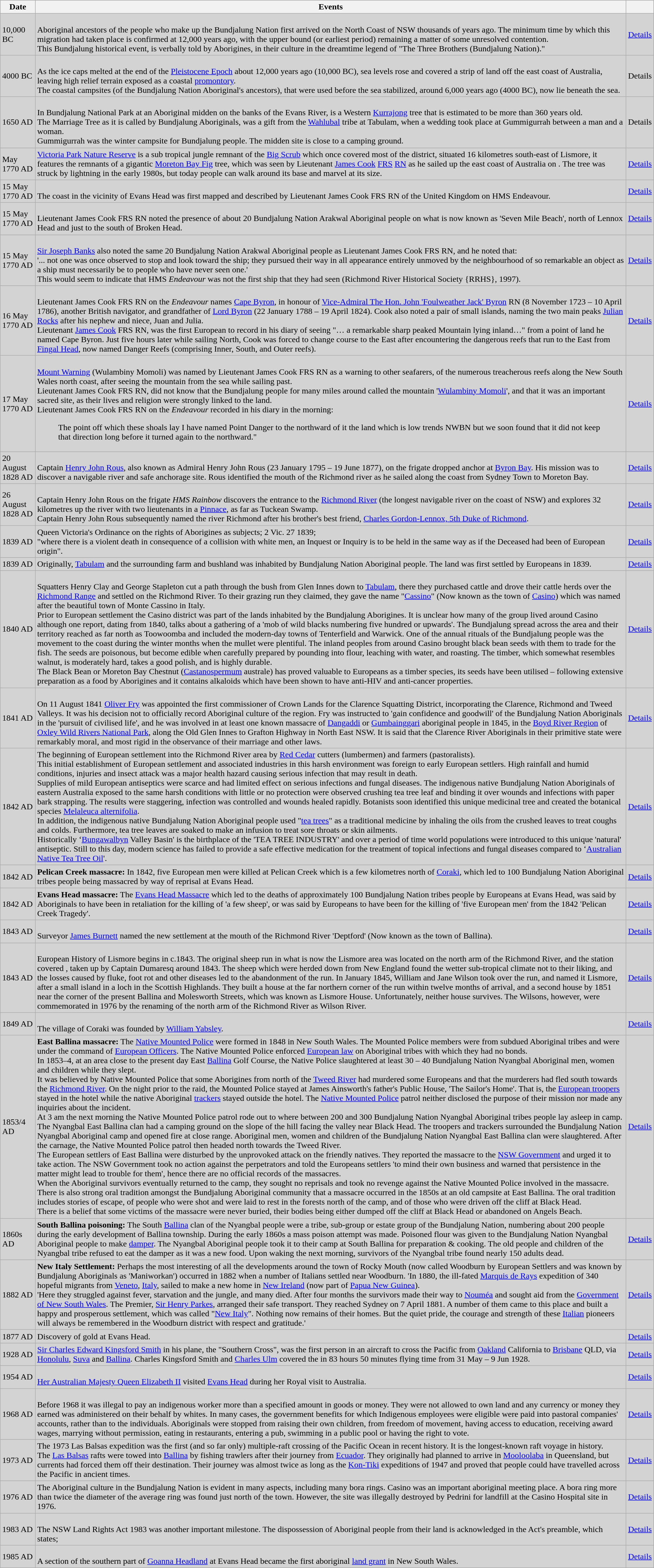<table class="wikitable">
<tr>
<th>Date</th>
<th>Events</th>
<th></th>
</tr>
<tr style="background:lightgrey">
<td>10,000 BC</td>
<td><br>Aboriginal ancestors of the people who make up the Bundjalung Nation first arrived on the North Coast of NSW thousands of years ago. The minimum time by which this migration had taken place is confirmed at 12,000 years ago, with the upper bound (or earliest period) remaining a matter of some unresolved contention.<br>This Bundjalung historical event, is verbally told by Aborigines, in their culture in the dreamtime legend of "The Three Brothers (Bundjalung Nation)."</td>
<td><a href='#'>Details</a></td>
</tr>
<tr style="background:lightgrey">
<td>4000 BC</td>
<td><br>As the ice caps melted at the end of the <a href='#'>Pleistocene Epoch</a> about 12,000 years ago (10,000 BC), sea levels rose and covered a strip of land off the east coast of Australia, leaving high relief terrain exposed as a coastal <a href='#'>promontory</a>.<br>The coastal campsites (of the Bundjalung Nation Aboriginal's ancestors), that were used before the sea stabilized, around 6,000 years ago (4000 BC), now lie beneath the sea.</td>
<td>Details</td>
</tr>
<tr style="background:lightgrey">
<td>1650 AD</td>
<td><br>In Bundjalung National Park at an Aboriginal midden on the banks of the Evans River, is a Western <a href='#'>Kurrajong</a> tree that is estimated to be more than 360 years old.<br>The Marriage Tree as it is called by Bundjalung Aboriginals, was a gift from the <a href='#'>Wahlubal</a> tribe at Tabulam, when a wedding took place at Gummigurrah between a man and a woman.<br>Gummigurrah was the winter campsite for Bundjalung people. The midden site is close to a camping ground.</td>
<td>Details</td>
</tr>
<tr style="background:lightgrey">
<td>May 1770 AD</td>
<td><a href='#'>Victoria Park Nature Reserve</a> is a  sub tropical jungle remnant of the <a href='#'>Big Scrub</a> which once covered most of the district, situated 16 kilometres south-east of Lismore, it features the remnants of a gigantic <a href='#'>Moreton Bay Fig</a> tree, which was seen by Lieutenant <a href='#'>James Cook</a> <a href='#'>FRS</a> <a href='#'>RN</a> as he sailed up the east coast of Australia on . The tree was struck by lightning in the early 1980s, but today people can walk around its base and marvel at its size.</td>
<td><a href='#'>Details</a></td>
</tr>
<tr style="background:lightgrey">
<td>15 May 1770 AD</td>
<td><br>The coast in the vicinity of Evans Head was first mapped and described by Lieutenant James Cook FRS RN of the United Kingdom on HMS Endeavour.</td>
<td><a href='#'>Details</a></td>
</tr>
<tr style="background:lightgrey">
<td>15 May 1770 AD</td>
<td><br>Lieutenant James Cook FRS RN noted the presence of about 20 Bundjalung Nation Arakwal Aboriginal people on what is now known as 'Seven Mile Beach', north of Lennox Head and just to the south of Broken Head.</td>
<td><a href='#'>Details</a></td>
</tr>
<tr style="background:lightgrey">
<td>15 May 1770 AD</td>
<td><br><a href='#'>Sir Joseph Banks</a> also noted the same 20 Bundjalung Nation Arakwal Aboriginal people as Lieutenant James Cook FRS RN, and he noted that:<br>'... not one was once observed to stop and look toward the ship; they pursued their way in all appearance entirely unmoved by the neighbourhood of so remarkable an object as a ship must necessarily be to people who have never seen one.'<br>This would seem to indicate that HMS <em>Endeavour</em> was not the first ship that they had seen (Richmond River Historical Society {RRHS}, 1997).</td>
<td><a href='#'>Details</a></td>
</tr>
<tr style="background:lightgrey">
<td>16 May 1770 AD</td>
<td><br>Lieutenant James Cook FRS RN on the <em>Endeavour</em> names <a href='#'>Cape Byron</a>, in honour of <a href='#'>Vice-Admiral The Hon. John 'Foulweather Jack' Byron</a> RN (8 November 1723 – 10 April 1786), another British navigator, and grandfather of <a href='#'>Lord Byron</a> (22 January 1788 – 19 April 1824). Cook also noted a pair of small islands, naming the two main peaks <a href='#'>Julian Rocks</a> after his nephew and niece, Juan and Julia.<br>Lieutenant <a href='#'>James Cook</a> FRS RN, was the first European to record in his diary of seeing "… a remarkable sharp peaked Mountain lying inland…" from a point of land he named Cape Byron. Just five hours later while sailing North, Cook was forced to change course to the East after encountering the dangerous reefs that run  to the East from <a href='#'>Fingal Head</a>, now named Danger Reefs (comprising Inner, South, and Outer reefs).</td>
<td><a href='#'>Details</a></td>
</tr>
<tr style="background:lightgrey">
<td>17 May 1770 AD</td>
<td><br><a href='#'>Mount Warning</a> (Wulambiny Momoli) was named by Lieutenant James Cook FRS RN as a warning to other seafarers, of the numerous treacherous reefs along the New South Wales north coast, after seeing the mountain from the sea while sailing past.<br>Lieutenant James Cook FRS RN, did not know that the Bundjalung people for many miles around called the mountain '<a href='#'>Wulambiny Momoli</a>', and that it was an important sacred site, as their lives and religion were strongly linked to the land.<br>Lieutenant James Cook FRS RN on the <em>Endeavour</em> recorded in his diary in the morning:<br><blockquote>The point off which these shoals lay I have named Point Danger to the northward of it the land which is low trends NWBN but we soon found that it did not keep that direction long before it turned again to the northward."</blockquote></td>
<td><a href='#'>Details</a></td>
</tr>
<tr style="background:lightgrey">
<td>20 August 1828 AD</td>
<td><br>Captain <a href='#'>Henry John Rous</a>, also known as Admiral Henry John Rous (23 January 1795 – 19 June 1877), on the frigate  dropped anchor at <a href='#'>Byron Bay</a>. His mission was to discover a navigable river and safe anchorage site. Rous identified the mouth of the Richmond river as he sailed along the coast from Sydney Town to Moreton Bay.</td>
<td><a href='#'>Details</a></td>
</tr>
<tr style="background:lightgrey">
<td>26 August 1828 AD</td>
<td><br>Captain Henry John Rous on the frigate <em>HMS Rainbow</em> discovers the entrance to the <a href='#'>Richmond River</a> (the longest navigable river on the coast of NSW) and explores 32  kilometres up the river with two lieutenants in a <a href='#'>Pinnace</a>, as far as Tuckean Swamp.<br>Captain Henry John Rous subsequently named the river Richmond after his brother's best friend, <a href='#'>Charles Gordon-Lennox, 5th Duke of Richmond</a>.</td>
<td><a href='#'>Details</a></td>
</tr>
<tr style="background:lightgrey">
<td>1839 AD</td>
<td> Queen Victoria's Ordinance on the rights of Aborigines as subjects; 2 Vic. 27 1839;<br>"where there is a violent death in consequence of a collision with white men, an Inquest or Inquiry is to be held in the same way as if the Deceased had been of European origin".</td>
<td><a href='#'>Details</a></td>
</tr>
<tr style="background:lightgrey">
<td>1839 AD</td>
<td>Originally, <a href='#'>Tabulam</a> and the surrounding farm and bushland was inhabited by Bundjalung Nation Aboriginal people. The land was first settled by Europeans in 1839.</td>
<td><a href='#'>Details</a></td>
</tr>
<tr style="background:lightgrey">
<td>1840 AD</td>
<td><br>Squatters Henry Clay and George Stapleton cut a path through the bush from Glen Innes down to <a href='#'>Tabulam</a>, there they purchased cattle and drove their cattle herds over the <a href='#'>Richmond Range</a> and settled on the Richmond River. To their  grazing run they claimed, they gave the name "<a href='#'>Cassino</a>" (Now known as the town of <a href='#'>Casino</a>) which was named after the beautiful town of Monte Cassino in Italy.<br>Prior to European settlement the Casino district was part of the lands inhabited by the Bundjalung Aborigines. It is unclear how many of the group lived around Casino although one report, dating from 1840, talks about a gathering of a 'mob of wild blacks numbering five hundred or upwards'. The Bundjalung spread across the area and their territory reached as far north as Toowoomba and included the modern-day towns of Tenterfield and Warwick. One of the annual rituals of the Bundjalung people was the movement to the coast during the winter months when the mullet were plentiful. The inland peoples from around Casino brought black bean seeds with them to trade for the fish. The seeds are poisonous, but become edible when carefully prepared by pounding into flour, leaching with water, and roasting. The timber, which somewhat resembles walnut, is moderately hard, takes a good polish, and is highly durable.<br>The Black Bean or Moreton Bay Chestnut (<a href='#'>Castanospermum</a> australe) has proved valuable to Europeans as a timber species, its seeds have been utilised – following extensive preparation as a food by Aborigines and it contains alkaloids which have been shown to have anti-HIV and anti-cancer properties.</td>
<td><a href='#'>Details</a></td>
</tr>
<tr style="background:lightgrey">
<td>1841 AD</td>
<td><br>On 11 August 1841 <a href='#'>Oliver Fry</a> was appointed the first commissioner of Crown Lands for the Clarence Squatting District, incorporating the Clarence, Richmond and Tweed Valleys. It was his decision not to officially record Aboriginal culture of the region. Fry was instructed to 'gain confidence and goodwill' of the Bundjalung Nation Aboriginals in the 'pursuit of civilised life', and he was involved in at least one known massacre of <a href='#'>Dangaddi</a> or <a href='#'>Gumbainggari</a> aboriginal people in 1845, in the <a href='#'>Boyd River Region</a> of <a href='#'>Oxley Wild Rivers National Park</a>, along the Old Glen Innes to Grafton Highway in North East NSW. It is said that the Clarence River Aboriginals in their primitive state were remarkably moral, and most rigid in the observance of their marriage and other laws.</td>
<td><a href='#'>Details</a></td>
</tr>
<tr style="background:lightgrey">
<td>1842 AD</td>
<td>The beginning of European settlement into the Richmond River area by <a href='#'>Red Cedar</a> cutters (lumbermen) and farmers (pastoralists).<br>
This initial establishment of European settlement and associated industries in this harsh environment was foreign to early European settlers. High rainfall and humid conditions, injuries and insect attack was a major health hazard causing serious infection that may result in death.<br>Supplies of mild European antiseptics were scarce and had limited effect on serious infections and fungal diseases. The indigenous native Bundjalung Nation Aboriginals of eastern Australia exposed to the same harsh conditions with little or no protection were observed crushing tea tree leaf and binding it over wounds and infections with paper bark strapping. The results were staggering, infection was controlled and wounds healed rapidly. Botanists soon identified this unique medicinal tree and created the botanical species <a href='#'>Melaleuca alternifolia</a>.<br>In addition, the indigenous native Bundjalung Nation Aboriginal people used "<a href='#'>tea trees</a>" as a traditional medicine by inhaling the oils from the crushed leaves to treat coughs and colds. Furthermore, tea tree leaves are soaked to make an infusion to treat sore throats or skin ailments.<br>Historically ‘<a href='#'>Bungawalbyn</a> Valley Basin' is the birthplace of the 'TEA TREE INDUSTRY' and over a period of time world populations were introduced to this unique 'natural' antiseptic. Still to this day, modern science has failed to provide a safe effective medication for the treatment of topical infections and fungal diseases compared to ‘<a href='#'>Australian Native Tea Tree Oil</a>'.</td>
<td><a href='#'>Details</a></td>
</tr>
<tr style="background:lightgrey">
<td>1842 AD</td>
<td><strong>Pelican Creek massacre:</strong> In 1842, five European men were killed at Pelican Creek which is a few kilometres north of <a href='#'>Coraki</a>, which led to 100 Bundjalung Nation Aboriginal tribes people being massacred by way of reprisal at Evans Head.</td>
<td><a href='#'>Details</a></td>
</tr>
<tr style="background:lightgrey">
<td>1842 AD</td>
<td><strong>Evans Head massacre:</strong> The <a href='#'>Evans Head Massacre</a> which led to the deaths of approximately 100 Bundjalung Nation tribes people by Europeans at Evans Head, was said by Aboriginals to have been in retaliation for the killing of 'a few sheep', or was said by Europeans to have been for the killing of 'five European men' from the 1842 'Pelican Creek Tragedy'.</td>
<td><a href='#'>Details</a></td>
</tr>
<tr style="background:lightgrey">
<td>1843 AD</td>
<td><br>Surveyor <a href='#'>James Burnett</a> named the new settlement at the mouth of the Richmond River 'Deptford' (Now known as the town of Ballina).</td>
<td><a href='#'>Details</a></td>
</tr>
<tr style="background:lightgrey">
<td>1843 AD</td>
<td><br>European History of Lismore begins in c.1843. The original sheep run in what is now the Lismore area was located on the north arm of the Richmond River, and the station covered , taken up by Captain Dumaresq around 1843. The sheep which were herded down from New England found the wetter sub-tropical climate not to their liking, and the losses caused by fluke, foot rot and other diseases led to the abandonment of the run. In January 1845, William and Jane Wilson took over the run, and named it Lismore, after a small island in a loch in the Scottish Highlands. They built a house at the far northern corner of the run within twelve months of arrival, and a second house by 1851 near the corner of the present Ballina and Molesworth Streets, which was known as Lismore House. Unfortunately, neither house survives. The Wilsons, however, were commemorated in 1976 by the renaming of the north arm of the Richmond River as Wilson River.</td>
<td><a href='#'>Details</a></td>
</tr>
<tr style="background:lightgrey">
<td>1849 AD</td>
<td><br>The village of Coraki was founded by <a href='#'>William Yabsley</a>.</td>
<td><a href='#'>Details</a></td>
</tr>
<tr style="background:lightgrey">
<td>1853/4 AD</td>
<td><strong>East Ballina massacre:</strong> The <a href='#'>Native Mounted Police</a> were formed in 1848 in New South Wales. The Mounted Police members were from subdued Aboriginal tribes and were under the command of <a href='#'>European Officers</a>. The Native Mounted Police enforced <a href='#'>European law</a> on Aboriginal tribes with which they had no bonds.<br>In 1853–4, at an area close to the present day East <a href='#'>Ballina</a> Golf Course, the Native Police slaughtered at least 30 – 40 Bundjalung Nation Nyangbal Aboriginal men, women and children while they slept.<br>It was believed by Native Mounted Police that some Aborigines from north of the <a href='#'>Tweed River</a> had murdered some Europeans and that the murderers had fled south towards the <a href='#'>Richmond River</a>. On the night prior to the raid, the Mounted Police stayed at James Ainsworth's father's Public House, 'The Sailor's Home'. That is, the <a href='#'>European troopers</a> stayed in the hotel while the native Aboriginal <a href='#'>trackers</a> stayed outside the hotel. The <a href='#'>Native Mounted Police</a> patrol neither disclosed the purpose of their mission nor made any inquiries about the incident.<br>At 3 am the next morning the Native Mounted Police patrol rode out to where between 200 and 300 Bundjalung Nation Nyangbal Aboriginal tribes people lay asleep in camp. The Nyangbal East Ballina clan had a camping ground on the slope of the hill facing the valley near Black Head. The troopers and trackers surrounded the Bundjalung Nation Nyangbal Aboriginal camp and opened fire at close range. Aboriginal men, women and children of the Bundjalung Nation Nyangbal East Ballina clan were slaughtered. After the carnage, the Native Mounted Police patrol then headed north towards the Tweed River.<br>The European settlers of East Ballina were disturbed by the unprovoked attack on the friendly natives. They reported the massacre to the <a href='#'>NSW Government</a> and urged it to take action. The NSW Government took no action against the perpetrators and told the Europeans settlers 'to mind their own business and warned that persistence in the matter might lead to trouble for them', hence there are no official records of the massacres.<br>When the Aboriginal survivors eventually returned to the camp, they sought no reprisals and took no revenge against the Native Mounted Police involved in the massacre.<br>There is also strong oral tradition amongst the Bundjalung Aboriginal community that a massacre occurred in the 1850s at an old campsite at East Ballina. The oral tradition includes stories of escape, of people who were shot and were laid to rest in the forests north of the camp, and of those who were driven off the cliff at Black Head.<br>There is a belief that some victims of the massacre were never buried, their bodies being either dumped off the cliff at Black Head or abandoned on Angels Beach.</td>
<td><a href='#'>Details</a></td>
</tr>
<tr style="background:lightgrey">
<td>1860s AD</td>
<td><strong>South Ballina poisoning:</strong> The South <a href='#'>Ballina</a> clan of the Nyangbal people were a tribe, sub-group or estate group of the Bundjalung Nation, numbering about 200 people during the early development of Ballina township. During the early 1860s a mass poison attempt was made. Poisoned flour was given to the Bundjalung Nation Nyangbal Aboriginal people to make <a href='#'>damper</a>. The Nyangbal Aboriginal people took it to their camp at South Ballina for preparation & cooking. The old people and children of the Nyangbal tribe refused to eat the damper as it was a new food. Upon waking the next morning, survivors of the Nyangbal tribe found nearly 150 adults dead.</td>
<td><a href='#'>Details</a></td>
</tr>
<tr style="background:lightgrey">
<td>1882 AD</td>
<td><strong>New Italy Settlement:</strong> Perhaps the most interesting of all the developments around the town of Rocky Mouth (now called Woodburn by European Settlers and was known by Bundjalung Aboriginals as 'Maniworkan') occurred in 1882 when a number of Italians settled near Woodburn. 'In 1880, the ill-fated <a href='#'>Marquis de Rays</a> expedition of 340 hopeful migrants from <a href='#'>Veneto</a>, <a href='#'>Italy</a>, sailed to make a new home in <a href='#'>New Ireland</a> (now part of <a href='#'>Papua New Guinea</a>).<br>'Here they struggled against fever, starvation and the jungle, and many died. After four months the survivors made their way to <a href='#'>Nouméa</a> and sought aid from the <a href='#'>Government of New South Wales</a>. The Premier, <a href='#'>Sir Henry Parkes</a>, arranged their safe transport. They reached Sydney on 7 April 1881. A number of them came to this place and built a happy and prosperous settlement, which was called "<a href='#'>New Italy</a>". Nothing now remains of their homes. But the quiet pride, the courage and strength of these <a href='#'>Italian</a> pioneers will always be remembered in the Woodburn district with respect and gratitude.'</td>
<td><a href='#'>Details</a></td>
</tr>
<tr style="background:lightgrey">
<td>1877 AD</td>
<td>Discovery of gold at Evans Head.</td>
<td><a href='#'>Details</a></td>
</tr>
<tr style="background:lightgrey">
<td>1928 AD</td>
<td> <a href='#'>Sir Charles Edward Kingsford Smith</a> in his plane, the "Southern Cross", was the first person in an aircraft to cross the Pacific from <a href='#'>Oakland</a> California to <a href='#'>Brisbane</a> QLD, via <a href='#'>Honolulu</a>, <a href='#'>Suva</a> and <a href='#'>Ballina</a>. Charles Kingsford Smith and <a href='#'>Charles Ulm</a> covered the  in 83 hours 50 minutes flying time from 31 May – 9 Jun 1928.</td>
<td><a href='#'>Details</a></td>
</tr>
<tr style="background:lightgrey">
<td>1954 AD</td>
<td><br><a href='#'>Her Australian Majesty Queen Elizabeth II</a> visited <a href='#'>Evans Head</a> during her Royal visit to Australia.</td>
<td><a href='#'>Details</a></td>
</tr>
<tr style="background:lightgrey">
<td>1968 AD</td>
<td><br>Before 1968 it was illegal to pay an indigenous worker more than a specified amount in goods or money. They were not allowed to own land and any currency or money they earned was administered on their behalf by whites. In many cases, the government benefits for which Indigenous employees were eligible were paid into pastoral companies' accounts, rather than to the individuals. Aboriginals were stopped from raising their own children, from freedom of movement, having access to education, receiving award wages, marrying without permission, eating in restaurants, entering a pub, swimming in a public pool or having the right to vote.</td>
<td><a href='#'>Details</a></td>
</tr>
<tr style="background:lightgrey">
<td>1973 AD</td>
<td>The 1973 Las Balsas expedition was the first (and so far only) multiple-raft crossing of the Pacific Ocean in recent history. It is the longest-known raft voyage in history.<br>The <a href='#'>Las Balsas</a> rafts were towed into <a href='#'>Ballina</a> by fishing trawlers after their journey from <a href='#'>Ecuador</a>. They originally had planned to arrive in <a href='#'>Mooloolaba</a> in Queensland, but currents had forced them off their destination. Their journey was almost twice as long as the <a href='#'>Kon-Tiki</a> expeditions of 1947 and proved that people could have travelled across the Pacific in ancient times.</td>
<td><a href='#'>Details</a></td>
</tr>
<tr style="background:lightgrey">
<td>1976 AD</td>
<td>The Aboriginal culture in the Bundjalung Nation is evident in many aspects, including many bora rings. Casino was an important aboriginal meeting place. A bora ring more than twice the diameter of the average ring was found just north of the town. However, the site was illegally destroyed by Pedrini for landfill at the Casino Hospital site in 1976.</td>
<td><a href='#'>Details</a></td>
</tr>
<tr style="background:lightgrey">
<td>1983 AD</td>
<td><br>The NSW Land Rights Act 1983 was another important milestone. The dispossession of Aboriginal people from their land is acknowledged in the Act's preamble, which states;
</td>
<td><a href='#'>Details</a></td>
</tr>
<tr style="background:lightgrey">
<td>1985 AD</td>
<td><br>A  section of the southern part of <a href='#'>Goanna Headland</a> at Evans Head became the first aboriginal <a href='#'>land grant</a> in New South Wales.</td>
<td><a href='#'>Details</a></td>
</tr>
</table>
